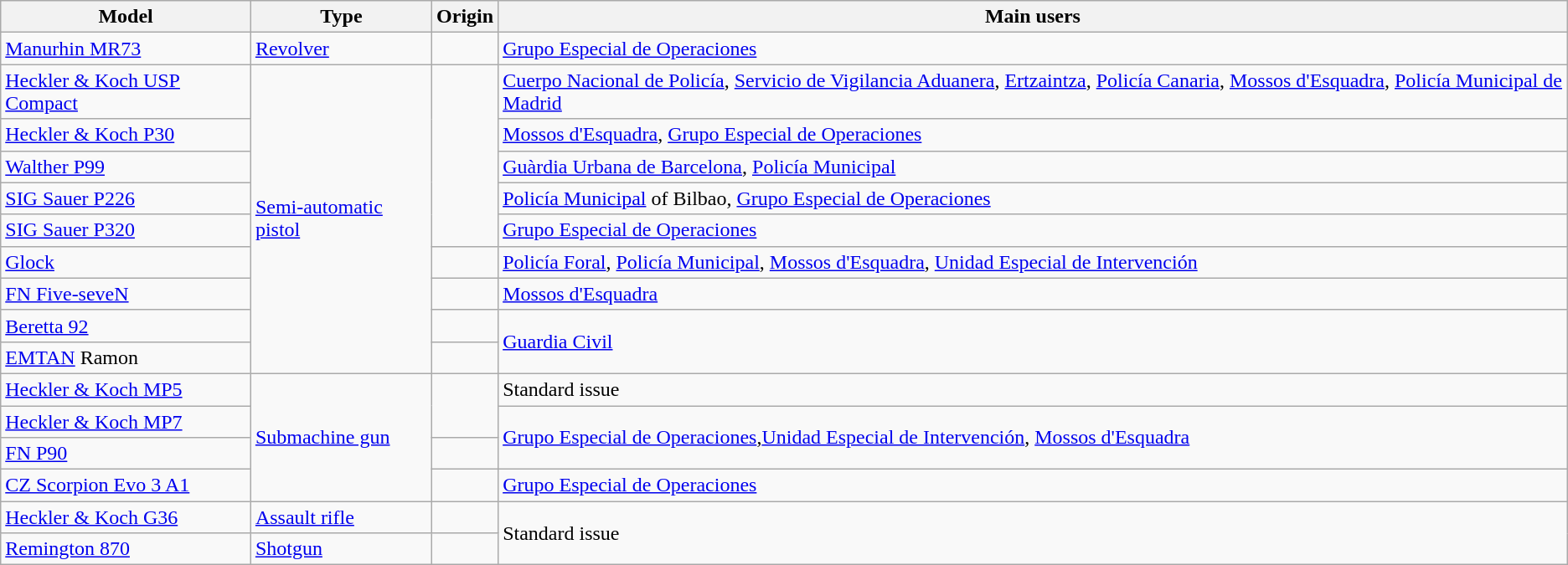<table class="wikitable">
<tr>
<th>Model</th>
<th>Type</th>
<th>Origin</th>
<th>Main users</th>
</tr>
<tr>
<td><a href='#'>Manurhin MR73</a></td>
<td><a href='#'>Revolver</a></td>
<td></td>
<td><a href='#'>Grupo Especial de Operaciones</a></td>
</tr>
<tr>
<td><a href='#'>Heckler & Koch USP Compact</a></td>
<td rowspan="9"><a href='#'>Semi-automatic pistol</a></td>
<td rowspan="5"></td>
<td><a href='#'>Cuerpo Nacional de Policía</a>, <a href='#'>Servicio de Vigilancia Aduanera</a>, <a href='#'>Ertzaintza</a>, <a href='#'>Policía Canaria</a>, <a href='#'>Mossos d'Esquadra</a>, <a href='#'>Policía Municipal de Madrid</a></td>
</tr>
<tr>
<td><a href='#'>Heckler & Koch P30</a></td>
<td><a href='#'>Mossos d'Esquadra</a>, <a href='#'>Grupo Especial de Operaciones</a></td>
</tr>
<tr>
<td><a href='#'>Walther P99</a></td>
<td><a href='#'>Guàrdia Urbana de Barcelona</a>, <a href='#'>Policía Municipal</a></td>
</tr>
<tr>
<td><a href='#'>SIG Sauer P226</a></td>
<td><a href='#'>Policía Municipal</a> of Bilbao, <a href='#'>Grupo Especial de Operaciones</a></td>
</tr>
<tr>
<td><a href='#'>SIG Sauer P320</a></td>
<td><a href='#'>Grupo Especial de Operaciones</a></td>
</tr>
<tr>
<td><a href='#'>Glock</a></td>
<td></td>
<td><a href='#'>Policía Foral</a>, <a href='#'>Policía Municipal</a>, <a href='#'>Mossos d'Esquadra</a>, <a href='#'>Unidad Especial de Intervención</a></td>
</tr>
<tr>
<td><a href='#'>FN Five-seveN</a></td>
<td></td>
<td><a href='#'>Mossos d'Esquadra</a></td>
</tr>
<tr>
<td><a href='#'>Beretta 92</a></td>
<td></td>
<td rowspan="2"><a href='#'>Guardia Civil</a></td>
</tr>
<tr>
<td><a href='#'>EMTAN</a> Ramon</td>
<td></td>
</tr>
<tr>
<td><a href='#'>Heckler & Koch MP5</a></td>
<td rowspan="4"><a href='#'>Submachine gun</a></td>
<td rowspan="2"></td>
<td>Standard issue</td>
</tr>
<tr>
<td><a href='#'>Heckler & Koch MP7</a></td>
<td rowspan="2"><a href='#'>Grupo Especial de Operaciones</a>,<a href='#'>Unidad Especial de Intervención</a>, <a href='#'>Mossos d'Esquadra</a></td>
</tr>
<tr>
<td><a href='#'>FN P90</a></td>
<td></td>
</tr>
<tr>
<td><a href='#'>CZ Scorpion Evo 3 A1</a></td>
<td></td>
<td><a href='#'>Grupo Especial de Operaciones</a></td>
</tr>
<tr>
<td><a href='#'>Heckler & Koch G36</a></td>
<td><a href='#'>Assault rifle</a></td>
<td></td>
<td rowspan="2">Standard issue</td>
</tr>
<tr>
<td><a href='#'>Remington 870</a></td>
<td><a href='#'>Shotgun</a></td>
<td></td>
</tr>
</table>
